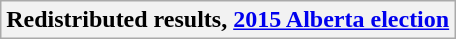<table class="wikitable">
<tr>
<th colspan="5" align=center>Redistributed results, <a href='#'>2015 Alberta election</a><br>


</th>
</tr>
</table>
